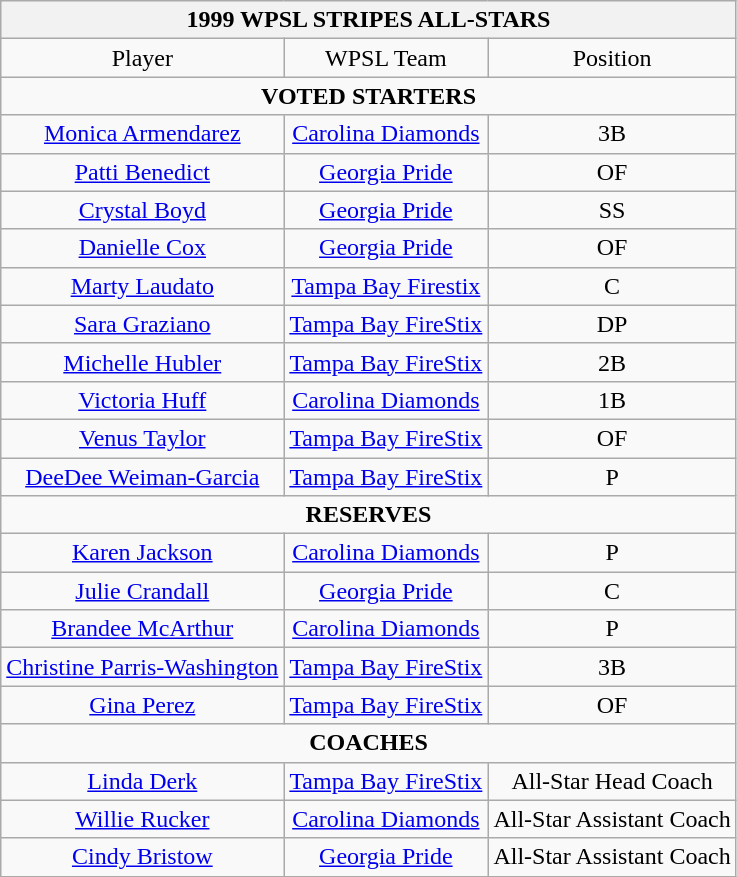<table class="wikitable" style="text-align:center">
<tr>
<th colspan=3>1999 WPSL STRIPES ALL-STARS</th>
</tr>
<tr>
<td>Player</td>
<td>WPSL Team</td>
<td>Position</td>
</tr>
<tr>
<td colspan=3><strong>VOTED STARTERS</strong></td>
</tr>
<tr>
<td><a href='#'>Monica Armendarez</a></td>
<td><a href='#'>Carolina Diamonds</a></td>
<td>3B</td>
</tr>
<tr>
<td><a href='#'>Patti Benedict</a></td>
<td><a href='#'>Georgia Pride</a></td>
<td>OF</td>
</tr>
<tr>
<td><a href='#'>Crystal Boyd</a></td>
<td><a href='#'>Georgia Pride</a></td>
<td>SS</td>
</tr>
<tr>
<td><a href='#'>Danielle Cox</a></td>
<td><a href='#'>Georgia Pride</a></td>
<td>OF</td>
</tr>
<tr>
<td><a href='#'>Marty Laudato</a></td>
<td><a href='#'>Tampa Bay Firestix</a></td>
<td>C</td>
</tr>
<tr>
<td><a href='#'>Sara Graziano</a></td>
<td><a href='#'>Tampa Bay FireStix</a></td>
<td>DP</td>
</tr>
<tr>
<td><a href='#'>Michelle Hubler</a></td>
<td><a href='#'>Tampa Bay FireStix</a></td>
<td>2B</td>
</tr>
<tr>
<td><a href='#'>Victoria Huff</a></td>
<td><a href='#'>Carolina Diamonds</a></td>
<td>1B</td>
</tr>
<tr>
<td><a href='#'>Venus Taylor</a></td>
<td><a href='#'>Tampa Bay FireStix</a></td>
<td>OF</td>
</tr>
<tr>
<td><a href='#'>DeeDee Weiman-Garcia</a></td>
<td><a href='#'>Tampa Bay FireStix</a></td>
<td>P</td>
</tr>
<tr>
<td colspan=3><strong>RESERVES</strong></td>
</tr>
<tr>
<td><a href='#'>Karen Jackson</a></td>
<td><a href='#'>Carolina Diamonds</a></td>
<td>P</td>
</tr>
<tr>
<td><a href='#'>Julie Crandall</a></td>
<td><a href='#'>Georgia Pride</a></td>
<td>C</td>
</tr>
<tr>
<td><a href='#'>Brandee McArthur</a></td>
<td><a href='#'>Carolina Diamonds</a></td>
<td>P</td>
</tr>
<tr>
<td><a href='#'>Christine Parris-Washington</a></td>
<td><a href='#'>Tampa Bay FireStix</a></td>
<td>3B</td>
</tr>
<tr>
<td><a href='#'>Gina Perez</a></td>
<td><a href='#'>Tampa Bay FireStix</a></td>
<td>OF</td>
</tr>
<tr>
<td colspan=3><strong>COACHES</strong></td>
</tr>
<tr>
<td><a href='#'>Linda Derk</a></td>
<td><a href='#'>Tampa Bay FireStix</a></td>
<td>All-Star Head Coach</td>
</tr>
<tr>
<td><a href='#'>Willie Rucker</a></td>
<td><a href='#'>Carolina Diamonds</a></td>
<td>All-Star Assistant Coach</td>
</tr>
<tr>
<td><a href='#'>Cindy Bristow</a></td>
<td><a href='#'>Georgia Pride</a></td>
<td>All-Star Assistant Coach</td>
</tr>
</table>
